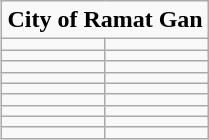<table class="wikitable" style="float:right; margin-left:3px; text-size:80%; text-align:right;">
<tr>
<td align=center colspan=2><strong>City of Ramat Gan<br></strong></td>
</tr>
<tr>
<td></td>
<td></td>
</tr>
<tr>
<td></td>
<td></td>
</tr>
<tr>
<td></td>
<td></td>
</tr>
<tr>
<td></td>
<td></td>
</tr>
<tr>
<td></td>
<td></td>
</tr>
<tr>
<td></td>
<td></td>
</tr>
<tr>
<td></td>
<td></td>
</tr>
<tr>
<td></td>
<td></td>
</tr>
<tr>
<td></td>
<td></td>
</tr>
</table>
